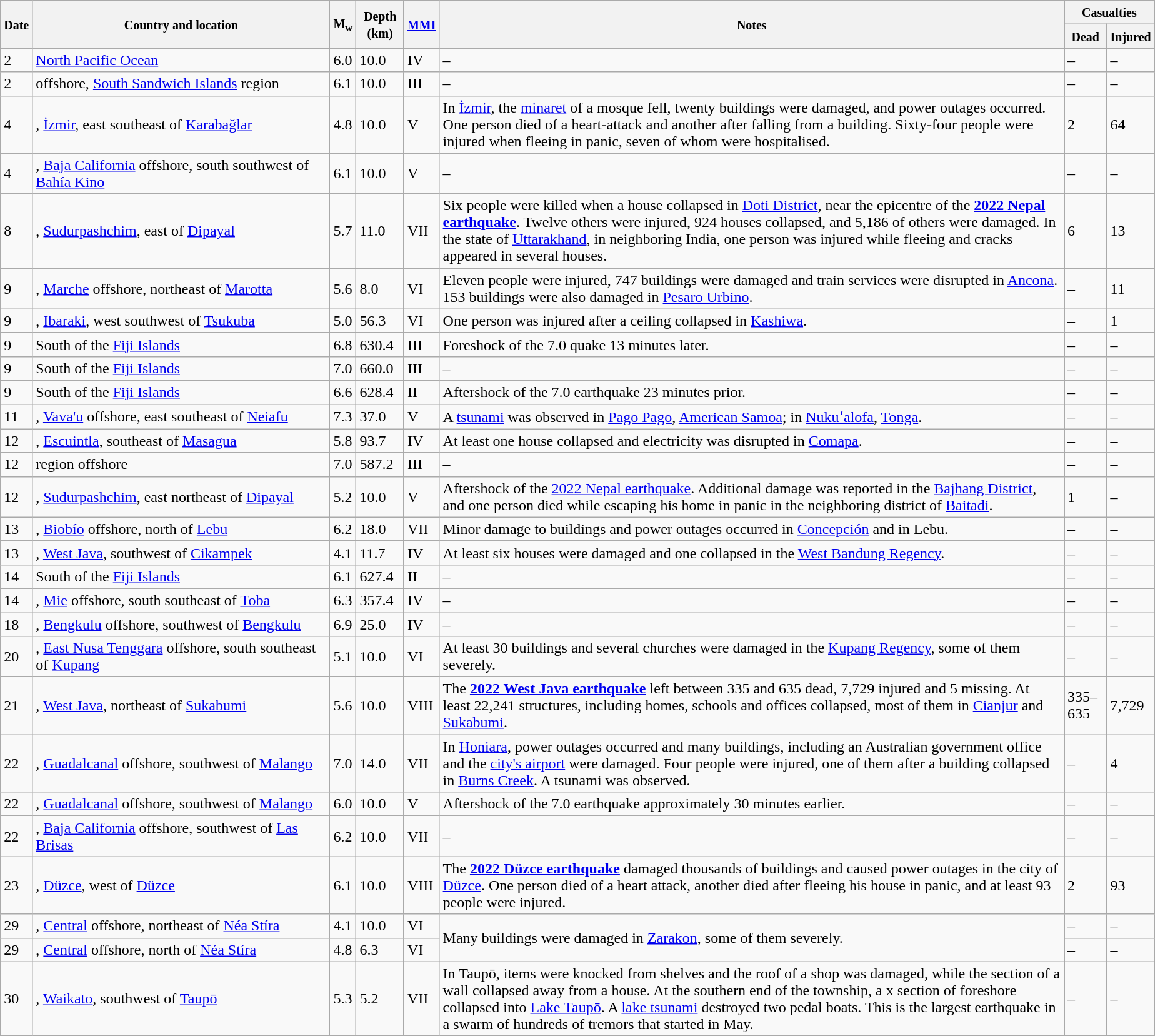<table class="wikitable sortable" style="border:1px black; margin-left:1em;">
<tr>
<th rowspan="2"><small>Date</small></th>
<th rowspan="2" style="width: 310px"><small>Country and location</small></th>
<th rowspan="2"><small>M<sub>w</sub></small></th>
<th rowspan="2"><small>Depth (km)</small></th>
<th rowspan="2"><small><a href='#'>MMI</a></small></th>
<th rowspan="2" class="unsortable"><small>Notes</small></th>
<th colspan="2"><small>Casualties</small></th>
</tr>
<tr>
<th><small>Dead</small></th>
<th><small>Injured</small></th>
</tr>
<tr>
<td>2</td>
<td><a href='#'>North Pacific Ocean</a></td>
<td>6.0</td>
<td>10.0</td>
<td>IV</td>
<td>–</td>
<td>–</td>
<td>–</td>
</tr>
<tr>
<td>2</td>
<td> offshore, <a href='#'>South Sandwich Islands</a> region</td>
<td>6.1</td>
<td>10.0</td>
<td>III</td>
<td>–</td>
<td>–</td>
<td>–</td>
</tr>
<tr>
<td>4</td>
<td>, <a href='#'>İzmir</a>,  east southeast of <a href='#'>Karabağlar</a></td>
<td>4.8</td>
<td>10.0</td>
<td>V</td>
<td>In <a href='#'>İzmir</a>, the <a href='#'>minaret</a> of a mosque fell, twenty buildings were damaged, and power outages occurred. One person died of a heart-attack and another after falling from a building. Sixty-four people were injured when fleeing in panic, seven of whom were hospitalised.</td>
<td>2</td>
<td>64</td>
</tr>
<tr>
<td>4</td>
<td>, <a href='#'>Baja California</a> offshore,  south southwest of <a href='#'>Bahía Kino</a></td>
<td>6.1</td>
<td>10.0</td>
<td>V</td>
<td>–</td>
<td>–</td>
<td>–</td>
</tr>
<tr>
<td>8</td>
<td>, <a href='#'>Sudurpashchim</a>,  east of <a href='#'>Dipayal</a></td>
<td>5.7</td>
<td>11.0</td>
<td>VII</td>
<td>Six people were killed when a house collapsed in <a href='#'>Doti District</a>, near the epicentre of the <strong><a href='#'>2022 Nepal earthquake</a></strong>. Twelve others were injured, 924 houses collapsed, and 5,186 of others were damaged. In the state of <a href='#'>Uttarakhand</a>, in neighboring India, one person was injured while fleeing and cracks appeared in several houses.</td>
<td>6</td>
<td>13</td>
</tr>
<tr>
<td>9</td>
<td>, <a href='#'>Marche</a> offshore,  northeast of <a href='#'>Marotta</a></td>
<td>5.6</td>
<td>8.0</td>
<td>VI</td>
<td>Eleven people were injured, 747 buildings were damaged and train services were disrupted in <a href='#'>Ancona</a>. 153 buildings were also damaged in <a href='#'>Pesaro Urbino</a>.</td>
<td>–</td>
<td>11</td>
</tr>
<tr>
<td>9</td>
<td>, <a href='#'>Ibaraki</a>,  west southwest of <a href='#'>Tsukuba</a></td>
<td>5.0</td>
<td>56.3</td>
<td>VI</td>
<td>One person was injured after a ceiling collapsed in <a href='#'>Kashiwa</a>.</td>
<td>–</td>
<td>1</td>
</tr>
<tr>
<td>9</td>
<td>South of the <a href='#'>Fiji Islands</a></td>
<td>6.8</td>
<td>630.4</td>
<td>III</td>
<td>Foreshock of the 7.0 quake 13 minutes later.</td>
<td>–</td>
<td>–</td>
</tr>
<tr>
<td>9</td>
<td>South of the <a href='#'>Fiji Islands</a></td>
<td>7.0</td>
<td>660.0</td>
<td>III</td>
<td>–</td>
<td>–</td>
<td>–</td>
</tr>
<tr>
<td>9</td>
<td>South of the <a href='#'>Fiji Islands</a></td>
<td>6.6</td>
<td>628.4</td>
<td>II</td>
<td>Aftershock of the 7.0 earthquake 23 minutes prior.</td>
<td>–</td>
<td>–</td>
</tr>
<tr>
<td>11</td>
<td>, <a href='#'>Vava'u</a> offshore,  east southeast of <a href='#'>Neiafu</a></td>
<td>7.3</td>
<td>37.0</td>
<td>V</td>
<td>A  <a href='#'>tsunami</a> was observed in <a href='#'>Pago Pago</a>, <a href='#'>American Samoa</a>;  in <a href='#'>Nukuʻalofa</a>, <a href='#'>Tonga</a>.</td>
<td>–</td>
<td>–</td>
</tr>
<tr>
<td>12</td>
<td>, <a href='#'>Escuintla</a>,  southeast of <a href='#'>Masagua</a></td>
<td>5.8</td>
<td>93.7</td>
<td>IV</td>
<td>At least one house collapsed and electricity was disrupted in <a href='#'>Comapa</a>.</td>
<td>–</td>
<td>–</td>
</tr>
<tr>
<td>12</td>
<td> region offshore</td>
<td>7.0</td>
<td>587.2</td>
<td>III</td>
<td>–</td>
<td>–</td>
<td>–</td>
</tr>
<tr>
<td>12</td>
<td>, <a href='#'>Sudurpashchim</a>,  east northeast of <a href='#'>Dipayal</a></td>
<td>5.2</td>
<td>10.0</td>
<td>V</td>
<td>Aftershock of the <a href='#'>2022 Nepal earthquake</a>. Additional damage was reported in the <a href='#'>Bajhang District</a>, and one person died while escaping his home in panic in the neighboring district of <a href='#'>Baitadi</a>.</td>
<td>1</td>
<td>–</td>
</tr>
<tr>
<td>13</td>
<td>, <a href='#'>Biobío</a> offshore,  north of <a href='#'>Lebu</a></td>
<td>6.2</td>
<td>18.0</td>
<td>VII</td>
<td>Minor damage to buildings and power outages occurred in <a href='#'>Concepción</a> and in Lebu.</td>
<td>–</td>
<td>–</td>
</tr>
<tr>
<td>13</td>
<td>, <a href='#'>West Java</a>,  southwest of <a href='#'>Cikampek</a></td>
<td>4.1</td>
<td>11.7</td>
<td>IV</td>
<td>At least six houses were damaged and one collapsed in the <a href='#'>West Bandung Regency</a>.</td>
<td>–</td>
<td>–</td>
</tr>
<tr>
<td>14</td>
<td>South of the <a href='#'>Fiji Islands</a></td>
<td>6.1</td>
<td>627.4</td>
<td>II</td>
<td>–</td>
<td>–</td>
<td>–</td>
</tr>
<tr>
<td>14</td>
<td>, <a href='#'>Mie</a> offshore,  south southeast of <a href='#'>Toba</a></td>
<td>6.3</td>
<td>357.4</td>
<td>IV</td>
<td>–</td>
<td>–</td>
<td>–</td>
</tr>
<tr>
<td>18</td>
<td>, <a href='#'>Bengkulu</a> offshore,  southwest of <a href='#'>Bengkulu</a></td>
<td>6.9</td>
<td>25.0</td>
<td>IV</td>
<td>–</td>
<td>–</td>
<td>–</td>
</tr>
<tr>
<td>20</td>
<td>, <a href='#'>East Nusa Tenggara</a> offshore,  south southeast of <a href='#'>Kupang</a></td>
<td>5.1</td>
<td>10.0</td>
<td>VI</td>
<td>At least 30 buildings and several churches were damaged in the <a href='#'>Kupang Regency</a>, some of them severely.</td>
<td>–</td>
<td>–</td>
</tr>
<tr>
<td>21</td>
<td>, <a href='#'>West Java</a>,  northeast of <a href='#'>Sukabumi</a></td>
<td>5.6</td>
<td>10.0</td>
<td>VIII</td>
<td>The <strong><a href='#'>2022 West Java earthquake</a></strong> left between 335 and 635 dead, 7,729 injured and 5 missing. At least 22,241 structures, including homes, schools and offices collapsed, most of them in <a href='#'>Cianjur</a> and <a href='#'>Sukabumi</a>.</td>
<td>335–635</td>
<td>7,729</td>
</tr>
<tr>
<td>22</td>
<td>, <a href='#'>Guadalcanal</a> offshore,  southwest of <a href='#'>Malango</a></td>
<td>7.0</td>
<td>14.0</td>
<td>VII</td>
<td>In <a href='#'>Honiara</a>, power outages occurred and many buildings, including an Australian government office and the <a href='#'>city's airport</a> were damaged. Four people were injured, one of them after a building collapsed in <a href='#'>Burns Creek</a>. A  tsunami was observed.</td>
<td>–</td>
<td>4</td>
</tr>
<tr>
<td>22</td>
<td>, <a href='#'>Guadalcanal</a> offshore,  southwest of <a href='#'>Malango</a></td>
<td>6.0</td>
<td>10.0</td>
<td>V</td>
<td>Aftershock of the 7.0 earthquake approximately 30 minutes earlier.</td>
<td>–</td>
<td>–</td>
</tr>
<tr>
<td>22</td>
<td>, <a href='#'>Baja California</a> offshore,  southwest of <a href='#'>Las Brisas</a></td>
<td>6.2</td>
<td>10.0</td>
<td>VII</td>
<td>–</td>
<td>–</td>
<td>–</td>
</tr>
<tr>
<td>23</td>
<td>, <a href='#'>Düzce</a>,  west of <a href='#'>Düzce</a></td>
<td>6.1</td>
<td>10.0</td>
<td>VIII</td>
<td>The <strong><a href='#'>2022 Düzce earthquake</a></strong> damaged thousands of buildings and caused power outages in the city of <a href='#'>Düzce</a>. One person died of a heart attack, another died after fleeing his house in panic, and at least 93 people were injured.</td>
<td>2</td>
<td>93</td>
</tr>
<tr>
<td>29</td>
<td>, <a href='#'>Central</a> offshore,  northeast of <a href='#'>Néa Stíra</a></td>
<td>4.1</td>
<td>10.0</td>
<td>VI</td>
<td rowspan="2">Many buildings were damaged in <a href='#'>Zarakon</a>, some of them severely.</td>
<td>–</td>
<td>–</td>
</tr>
<tr>
<td>29</td>
<td>, <a href='#'>Central</a> offshore,  north of <a href='#'>Néa Stíra</a></td>
<td>4.8</td>
<td>6.3</td>
<td>VI</td>
<td>–</td>
<td>–</td>
</tr>
<tr>
<td>30</td>
<td>, <a href='#'>Waikato</a>,  southwest of <a href='#'>Taupō</a></td>
<td>5.3</td>
<td>5.2</td>
<td>VII</td>
<td>In Taupō, items were knocked from shelves and the roof of a shop was damaged, while the section of a wall collapsed away from a house. At the southern end of the township, a  x  section of foreshore collapsed into <a href='#'>Lake Taupō</a>. A  <a href='#'>lake tsunami</a> destroyed two pedal boats. This is the largest earthquake in a swarm of hundreds of tremors that started in May.</td>
<td>–</td>
<td>–</td>
</tr>
<tr>
</tr>
</table>
